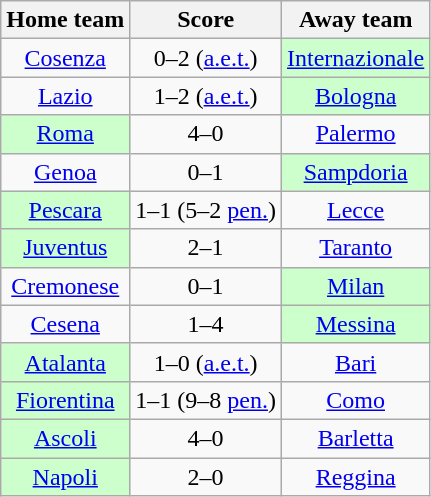<table class="wikitable" style="text-align: center">
<tr>
<th>Home team</th>
<th>Score</th>
<th>Away team</th>
</tr>
<tr>
<td><a href='#'>Cosenza</a></td>
<td>0–2 (<a href='#'>a.e.t.</a>)</td>
<td bgcolor="ccffcc"><a href='#'>Internazionale</a></td>
</tr>
<tr>
<td><a href='#'>Lazio</a></td>
<td>1–2 (<a href='#'>a.e.t.</a>)</td>
<td bgcolor="ccffcc"><a href='#'>Bologna</a></td>
</tr>
<tr>
<td bgcolor="ccffcc"><a href='#'>Roma</a></td>
<td>4–0</td>
<td><a href='#'>Palermo</a></td>
</tr>
<tr>
<td><a href='#'>Genoa</a></td>
<td>0–1</td>
<td bgcolor="ccffcc"><a href='#'>Sampdoria</a></td>
</tr>
<tr>
<td bgcolor="ccffcc"><a href='#'>Pescara</a></td>
<td>1–1 (5–2 <a href='#'>pen.</a>)</td>
<td><a href='#'>Lecce</a></td>
</tr>
<tr>
<td bgcolor="ccffcc"><a href='#'>Juventus</a></td>
<td>2–1</td>
<td><a href='#'>Taranto</a></td>
</tr>
<tr>
<td><a href='#'>Cremonese</a></td>
<td>0–1</td>
<td bgcolor="ccffcc"><a href='#'>Milan</a></td>
</tr>
<tr>
<td><a href='#'>Cesena</a></td>
<td>1–4</td>
<td bgcolor="ccffcc"><a href='#'>Messina</a></td>
</tr>
<tr>
<td bgcolor="ccffcc"><a href='#'>Atalanta</a></td>
<td>1–0 (<a href='#'>a.e.t.</a>)</td>
<td><a href='#'>Bari</a></td>
</tr>
<tr>
<td bgcolor="ccffcc"><a href='#'>Fiorentina</a></td>
<td>1–1 (9–8 <a href='#'>pen.</a>)</td>
<td><a href='#'>Como</a></td>
</tr>
<tr>
<td bgcolor="ccffcc"><a href='#'>Ascoli</a></td>
<td>4–0</td>
<td><a href='#'>Barletta</a></td>
</tr>
<tr>
<td bgcolor="ccffcc"><a href='#'>Napoli</a></td>
<td>2–0</td>
<td><a href='#'>Reggina</a></td>
</tr>
</table>
